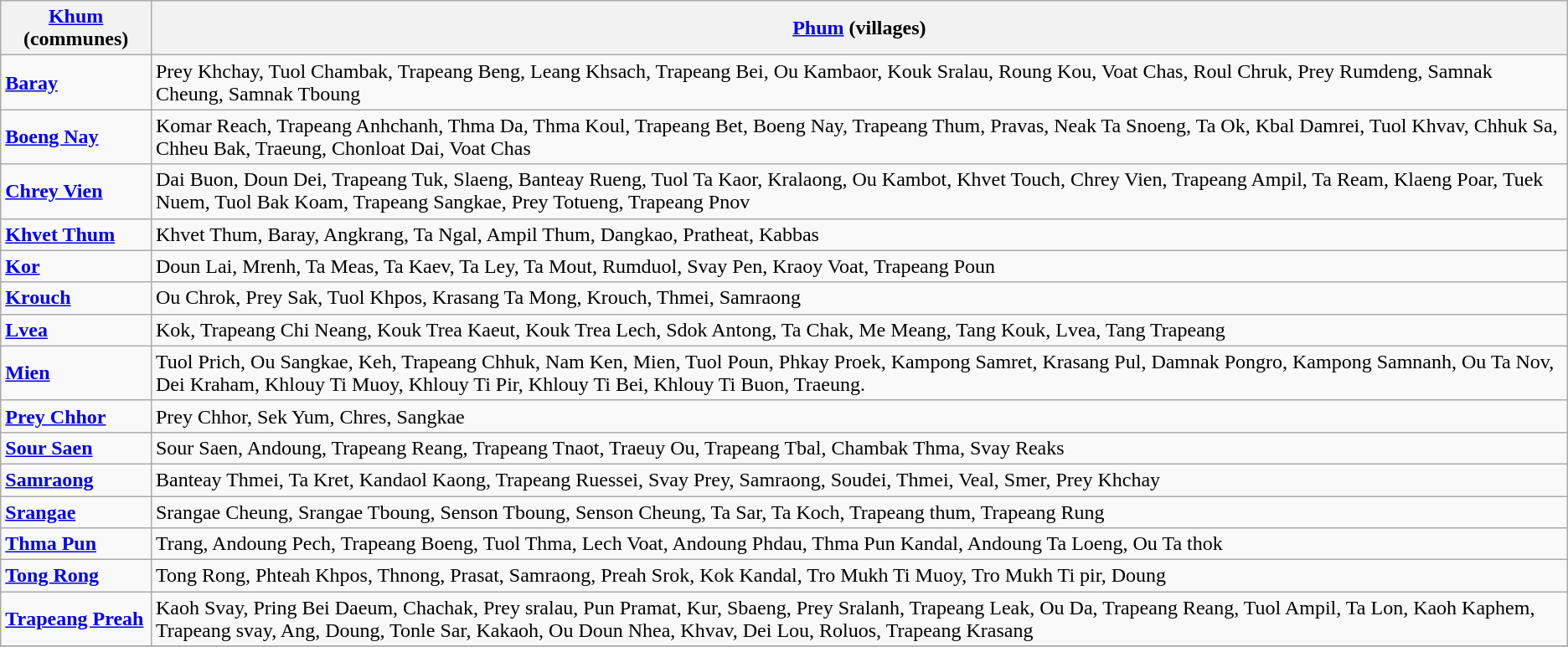<table class="wikitable">
<tr>
<th><a href='#'>Khum</a> (communes)</th>
<th><a href='#'>Phum</a> (villages)</th>
</tr>
<tr>
<td><strong><a href='#'>Baray</a></strong></td>
<td>Prey Khchay, Tuol Chambak, Trapeang Beng, Leang Khsach, Trapeang Bei, Ou Kambaor, Kouk Sralau, Roung Kou, Voat Chas, Roul Chruk, Prey Rumdeng, Samnak Cheung, Samnak Tboung</td>
</tr>
<tr>
<td><strong><a href='#'>Boeng Nay</a></strong></td>
<td>Komar Reach, Trapeang Anhchanh, Thma Da, Thma Koul, Trapeang Bet, Boeng Nay, Trapeang Thum, Pravas, Neak Ta Snoeng, Ta Ok, Kbal Damrei, Tuol Khvav, Chhuk Sa, Chheu Bak, Traeung, Chonloat Dai, Voat Chas</td>
</tr>
<tr>
<td><strong><a href='#'>Chrey Vien</a></strong></td>
<td>Dai Buon, Doun Dei, Trapeang Tuk, Slaeng, Banteay Rueng, Tuol Ta Kaor, Kralaong, Ou Kambot, Khvet Touch, Chrey Vien, Trapeang Ampil, Ta Ream, Klaeng Poar, Tuek Nuem, Tuol Bak Koam, Trapeang Sangkae, Prey Totueng, Trapeang Pnov</td>
</tr>
<tr>
<td><strong><a href='#'>Khvet Thum</a></strong></td>
<td>Khvet Thum, Baray, Angkrang, Ta Ngal, Ampil Thum, Dangkao, Pratheat, Kabbas</td>
</tr>
<tr>
<td><strong><a href='#'>Kor</a></strong></td>
<td>Doun Lai, Mrenh, Ta Meas, Ta Kaev, Ta Ley, Ta Mout, Rumduol, Svay Pen, Kraoy Voat, Trapeang Poun</td>
</tr>
<tr>
<td><strong><a href='#'>Krouch</a></strong></td>
<td>Ou Chrok, Prey Sak, Tuol Khpos, Krasang Ta Mong, Krouch, Thmei, Samraong</td>
</tr>
<tr>
<td><strong><a href='#'>Lvea</a></strong></td>
<td>Kok, Trapeang Chi Neang, Kouk Trea Kaeut, Kouk Trea Lech, Sdok Antong, Ta Chak, Me Meang, Tang Kouk, Lvea, Tang Trapeang</td>
</tr>
<tr>
<td><strong><a href='#'>Mien</a></strong></td>
<td>Tuol Prich, Ou Sangkae, Keh, Trapeang Chhuk, Nam Ken, Mien, Tuol Poun, Phkay Proek, Kampong Samret, Krasang Pul, Damnak Pongro, Kampong Samnanh, Ou Ta Nov, Dei Kraham, Khlouy Ti Muoy, Khlouy Ti Pir, Khlouy Ti Bei, Khlouy Ti Buon, Traeung.</td>
</tr>
<tr>
<td><strong><a href='#'>Prey Chhor</a></strong></td>
<td>Prey Chhor, Sek Yum, Chres, Sangkae</td>
</tr>
<tr>
<td><strong><a href='#'>Sour Saen</a></strong></td>
<td>Sour Saen, Andoung, Trapeang Reang, Trapeang Tnaot, Traeuy Ou, Trapeang Tbal, Chambak Thma, Svay Reaks</td>
</tr>
<tr>
<td><strong><a href='#'>Samraong</a></strong></td>
<td>Banteay Thmei, Ta Kret, Kandaol Kaong, Trapeang Ruessei, Svay Prey, Samraong, Soudei, Thmei, Veal, Smer, Prey Khchay</td>
</tr>
<tr>
<td><strong><a href='#'>Srangae</a></strong></td>
<td>Srangae Cheung, Srangae Tboung, Senson Tboung, Senson Cheung, Ta Sar, Ta Koch, Trapeang thum, Trapeang Rung</td>
</tr>
<tr>
<td><strong><a href='#'>Thma Pun</a></strong></td>
<td>Trang, Andoung Pech, Trapeang Boeng, Tuol Thma, Lech Voat, Andoung Phdau, Thma Pun Kandal, Andoung Ta Loeng, Ou Ta thok</td>
</tr>
<tr>
<td><strong><a href='#'>Tong Rong</a></strong></td>
<td>Tong Rong, Phteah Khpos, Thnong, Prasat, Samraong, Preah Srok, Kok Kandal, Tro Mukh Ti Muoy, Tro Mukh Ti pir, Doung</td>
</tr>
<tr>
<td><strong><a href='#'>Trapeang Preah</a></strong></td>
<td>Kaoh Svay, Pring Bei Daeum, Chachak, Prey sralau, Pun Pramat, Kur, Sbaeng, Prey Sralanh, Trapeang Leak, Ou Da, Trapeang Reang, Tuol Ampil, Ta Lon, Kaoh Kaphem, Trapeang svay, Ang, Doung, Tonle Sar, Kakaoh, Ou Doun Nhea, Khvav, Dei Lou, Roluos, Trapeang Krasang</td>
</tr>
<tr>
</tr>
</table>
